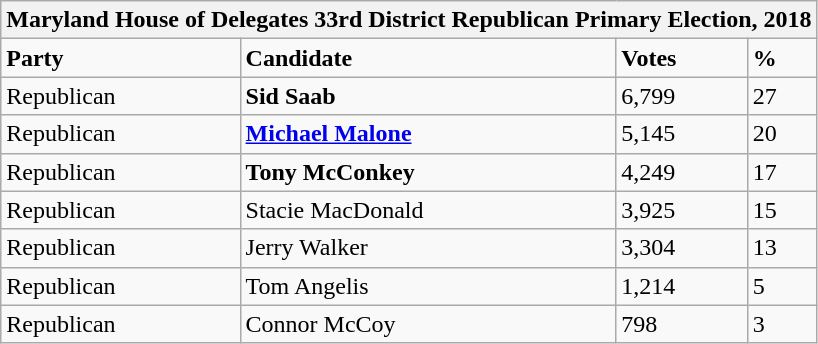<table class="wikitable">
<tr>
<th colspan="4">Maryland House of Delegates 33rd District Republican Primary Election, 2018</th>
</tr>
<tr>
<td><strong>Party</strong></td>
<td><strong>Candidate</strong></td>
<td><strong>Votes</strong></td>
<td><strong>%</strong></td>
</tr>
<tr>
<td>Republican</td>
<td><strong>Sid Saab</strong></td>
<td>6,799</td>
<td>27</td>
</tr>
<tr>
<td>Republican</td>
<td><strong><a href='#'>Michael Malone</a></strong></td>
<td>5,145</td>
<td>20</td>
</tr>
<tr>
<td>Republican</td>
<td><strong>Tony McConkey</strong></td>
<td>4,249</td>
<td>17</td>
</tr>
<tr>
<td>Republican</td>
<td>Stacie MacDonald</td>
<td>3,925</td>
<td>15</td>
</tr>
<tr>
<td>Republican</td>
<td>Jerry Walker</td>
<td>3,304</td>
<td>13</td>
</tr>
<tr>
<td>Republican</td>
<td>Tom Angelis</td>
<td>1,214</td>
<td>5</td>
</tr>
<tr>
<td>Republican</td>
<td>Connor McCoy</td>
<td>798</td>
<td>3</td>
</tr>
</table>
